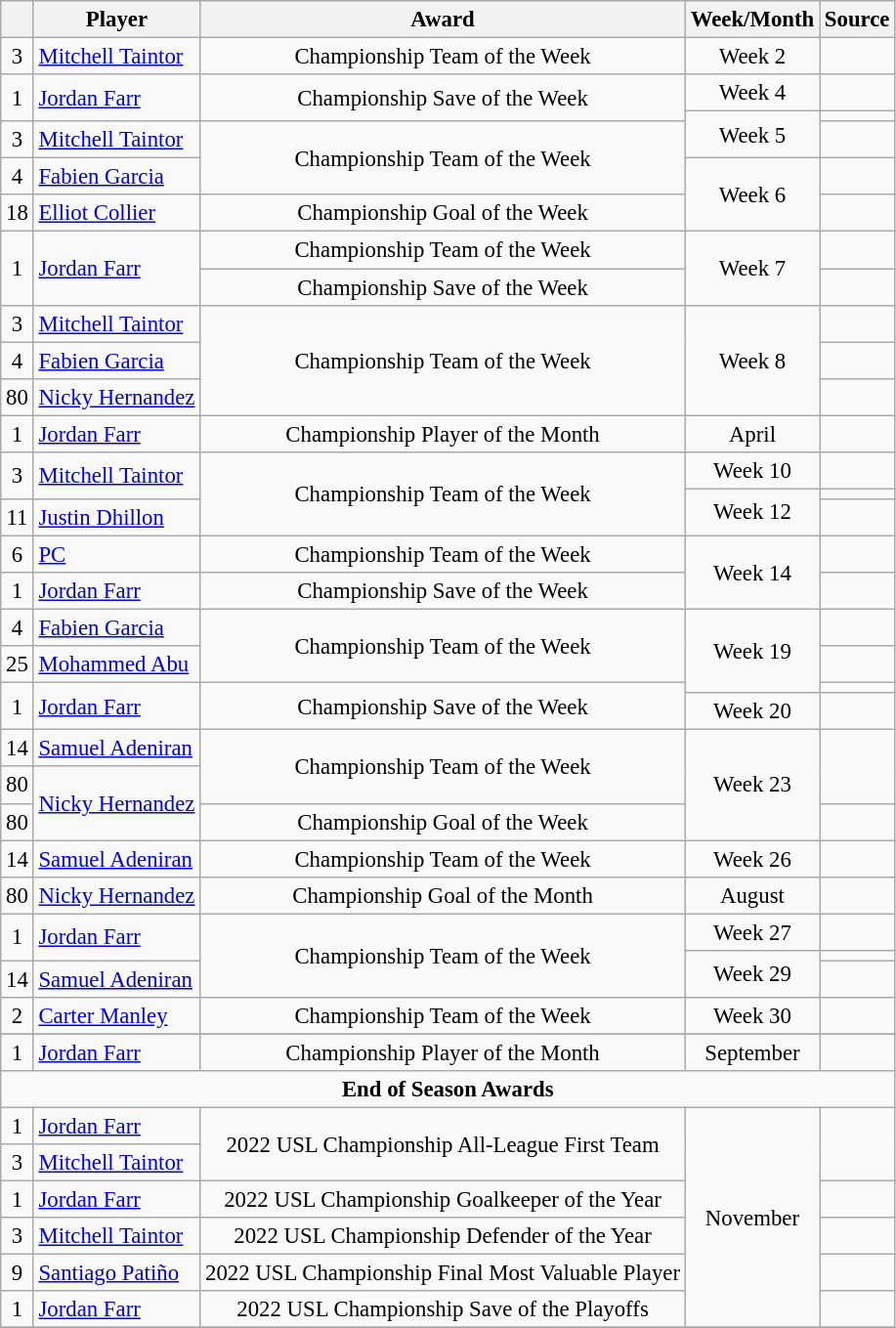<table class="wikitable sortable" style="text-align:left; font-size:95%;">
<tr>
<th></th>
<th>Player</th>
<th>Award</th>
<th>Week/Month</th>
<th>Source</th>
</tr>
<tr>
<td align=center>3</td>
<td rowspan=1> <a href='#'>Mitchell Taintor</a></td>
<td rowspan=1 align=center>Championship Team of the Week</td>
<td rowspan=1 style="text-align:center;">Week 2</td>
<td align=center></td>
</tr>
<tr>
<td rowspan=3 align=center>1</td>
<td rowspan=3> <a href='#'>Jordan Farr</a></td>
<td rowspan=2 align=center>Championship Save of the Week</td>
<td rowspan=1 style="text-align:center;">Week 4</td>
<td align=center></td>
</tr>
<tr>
<td rowspan=3 style="text-align:center;">Week 5</td>
<td align=center></td>
</tr>
<tr>
<td rowspan=3 align=center>Championship Team of the Week</td>
<td rowspan=2 align=center></td>
</tr>
<tr>
<td align=center>3</td>
<td> <a href='#'>Mitchell Taintor</a></td>
</tr>
<tr>
<td align=center>4</td>
<td> <a href='#'>Fabien Garcia</a></td>
<td rowspan=2 style="text-align:center;">Week 6</td>
<td align=center></td>
</tr>
<tr>
<td align=center>18</td>
<td> <a href='#'>Elliot Collier</a></td>
<td align=center>Championship Goal of the Week</td>
<td align=center></td>
</tr>
<tr>
<td rowspan=2 align=center>1</td>
<td rowspan=2> <a href='#'>Jordan Farr</a></td>
<td align=center>Championship Team of the Week</td>
<td rowspan=2 style="text-align:center;">Week 7</td>
<td align=center></td>
</tr>
<tr>
<td align=center>Championship Save of the Week</td>
<td align=center></td>
</tr>
<tr>
<td align=center>3</td>
<td rowspan=1> <a href='#'>Mitchell Taintor</a></td>
<td rowspan=3 align=center>Championship Team of the Week</td>
<td rowspan=3 style="text-align:center;">Week 8</td>
<td align=center></td>
</tr>
<tr>
<td align=center>4</td>
<td rowspan=1> <a href='#'>Fabien Garcia</a></td>
<td align=center></td>
</tr>
<tr>
<td align=center>80</td>
<td rowspan=1> <a href='#'>Nicky Hernandez</a></td>
<td align=center></td>
</tr>
<tr>
<td align=center>1</td>
<td rowspan=1> <a href='#'>Jordan Farr</a></td>
<td align=center>Championship Player of the Month</td>
<td style="text-align:center;">April</td>
<td align=center></td>
</tr>
<tr>
<td rowspan=2 align=center>3</td>
<td rowspan=2> <a href='#'>Mitchell Taintor</a></td>
<td rowspan=3 align=center>Championship Team of the Week</td>
<td style="text-align:center;">Week 10</td>
<td align=center></td>
</tr>
<tr>
<td rowspan=2 style="text-align:center;">Week 12</td>
<td align=center></td>
</tr>
<tr>
<td align=center>11</td>
<td> <a href='#'>Justin Dhillon</a></td>
<td align=center></td>
</tr>
<tr>
<td align=center>6</td>
<td> <a href='#'>PC</a></td>
<td align=center>Championship Team of the Week</td>
<td rowspan=2 style="text-align:center;">Week 14</td>
<td align=center></td>
</tr>
<tr>
<td align=center>1</td>
<td rowspan=1> <a href='#'>Jordan Farr</a></td>
<td align=center>Championship Save of the Week</td>
<td align=center></td>
</tr>
<tr>
<td align=center>4</td>
<td> <a href='#'>Fabien Garcia</a></td>
<td rowspan=2 align=center>Championship Team of the Week</td>
<td rowspan=3 style="text-align:center;">Week 19</td>
<td align=center></td>
</tr>
<tr>
<td align=center>25</td>
<td> <a href='#'>Mohammed Abu</a></td>
<td align=center></td>
</tr>
<tr>
<td rowspan=2 align=center>1</td>
<td rowspan=2> <a href='#'>Jordan Farr</a></td>
<td rowspan=2 align=center>Championship Save of the Week</td>
<td align=center></td>
</tr>
<tr>
<td style="text-align:center;">Week 20</td>
<td align=center></td>
</tr>
<tr>
<td align=center>14</td>
<td> <a href='#'>Samuel Adeniran</a></td>
<td rowspan=2 align=center>Championship Team of the Week</td>
<td rowspan=3 style="text-align:center;">Week 23</td>
<td rowspan=2 align=center></td>
</tr>
<tr>
<td align=center>80</td>
<td rowspan=2> <a href='#'>Nicky Hernandez</a></td>
</tr>
<tr>
<td align=center>80</td>
<td align=center>Championship Goal of the Week</td>
<td align=center></td>
</tr>
<tr>
<td align=center>14</td>
<td> <a href='#'>Samuel Adeniran</a></td>
<td align=center>Championship Team of the Week</td>
<td style="text-align:center;">Week 26</td>
<td align=center></td>
</tr>
<tr>
<td align=center>80</td>
<td> <a href='#'>Nicky Hernandez</a></td>
<td align=center>Championship Goal of the Month</td>
<td style="text-align:center;">August</td>
<td align=center></td>
</tr>
<tr>
<td rowspan=2 align=center>1</td>
<td rowspan=2> <a href='#'>Jordan Farr</a></td>
<td rowspan=3 align=center>Championship Team of the Week</td>
<td rowspan=1 style="text-align:center;">Week 27</td>
<td align=center></td>
</tr>
<tr>
<td rowspan=2 style="text-align:center;">Week 29</td>
<td align=center></td>
</tr>
<tr>
<td align=center>14</td>
<td> <a href='#'>Samuel Adeniran</a></td>
<td align=center></td>
</tr>
<tr>
<td align=center>2</td>
<td> <a href='#'>Carter Manley</a></td>
<td align=center>Championship Team of the Week</td>
<td style="text-align:center;">Week 30</td>
<td align=center></td>
</tr>
<tr>
</tr>
<tr>
<td align=center>1</td>
<td rowspan=1> <a href='#'>Jordan Farr</a></td>
<td align=center>Championship Player of the Month</td>
<td style="text-align:center;">September</td>
<td align=center></td>
</tr>
<tr>
<td colspan="6" align=center font-size:95%><strong>End of Season Awards</strong></td>
</tr>
<tr>
<td align=center>1</td>
<td> <a href='#'>Jordan Farr</a></td>
<td rowspan=2 align=center>2022 USL Championship All-League First Team</td>
<td rowspan=6 style="text-align:center;">November</td>
<td rowspan=2 align=center></td>
</tr>
<tr>
<td align=center>3</td>
<td> <a href='#'>Mitchell Taintor</a></td>
</tr>
<tr>
<td align=center>1</td>
<td> <a href='#'>Jordan Farr</a></td>
<td align=center>2022 USL Championship Goalkeeper of the Year</td>
<td align=center></td>
</tr>
<tr>
<td align=center>3</td>
<td> <a href='#'>Mitchell Taintor</a></td>
<td align=center>2022 USL Championship Defender of the Year</td>
<td align=center></td>
</tr>
<tr>
<td align=center>9</td>
<td> <a href='#'>Santiago Patiño</a></td>
<td align=center>2022 USL Championship Final Most Valuable Player</td>
<td align=center></td>
</tr>
<tr>
<td align=center>1</td>
<td> <a href='#'>Jordan Farr</a></td>
<td align=center>2022 USL Championship Save of the Playoffs</td>
<td align=center></td>
</tr>
<tr>
</tr>
</table>
